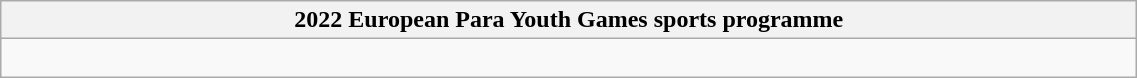<table class="wikitable" style="width: 60%;">
<tr>
<th>2022 European Para Youth Games sports programme</th>
</tr>
<tr>
<td><br></td>
</tr>
</table>
